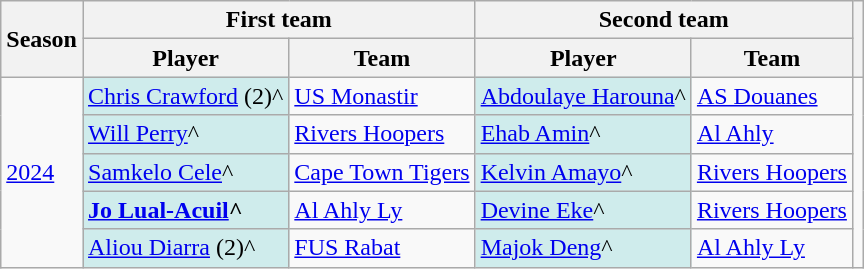<table class="wikitable">
<tr>
<th rowspan=2>Season</th>
<th colspan="2">First team</th>
<th colspan="2">Second team</th>
<th rowspan=2></th>
</tr>
<tr>
<th>Player</th>
<th>Team</th>
<th>Player</th>
<th>Team</th>
</tr>
<tr>
<td rowspan="5"><a href='#'>2024</a></td>
<td style="background-color:#CFECEC;"><a href='#'>Chris Crawford</a> (2)^</td>
<td><a href='#'>US Monastir</a></td>
<td style="background-color:#CFECEC;"><a href='#'>Abdoulaye Harouna</a>^</td>
<td><a href='#'>AS Douanes</a></td>
<td rowspan="5"></td>
</tr>
<tr>
<td style="background-color:#CFECEC;"><a href='#'>Will Perry</a>^</td>
<td><a href='#'>Rivers Hoopers</a></td>
<td style="background-color:#CFECEC;"><a href='#'>Ehab Amin</a>^</td>
<td><a href='#'>Al Ahly</a></td>
</tr>
<tr>
<td style="background-color:#CFECEC;"><a href='#'>Samkelo Cele</a>^</td>
<td><a href='#'>Cape Town Tigers</a></td>
<td style="background-color:#CFECEC;"><a href='#'>Kelvin Amayo</a>^</td>
<td><a href='#'>Rivers Hoopers</a></td>
</tr>
<tr>
<td style="background-color:#CFECEC;"><strong><a href='#'>Jo Lual-Acuil</a>^</strong></td>
<td><a href='#'>Al Ahly Ly</a></td>
<td style="background-color:#CFECEC;"><a href='#'>Devine Eke</a>^</td>
<td><a href='#'>Rivers Hoopers</a></td>
</tr>
<tr>
<td style="background-color:#CFECEC;"><a href='#'>Aliou Diarra</a> (2)^</td>
<td><a href='#'>FUS Rabat</a></td>
<td style="background-color:#CFECEC;"><a href='#'>Majok Deng</a>^</td>
<td><a href='#'>Al Ahly Ly</a></td>
</tr>
</table>
